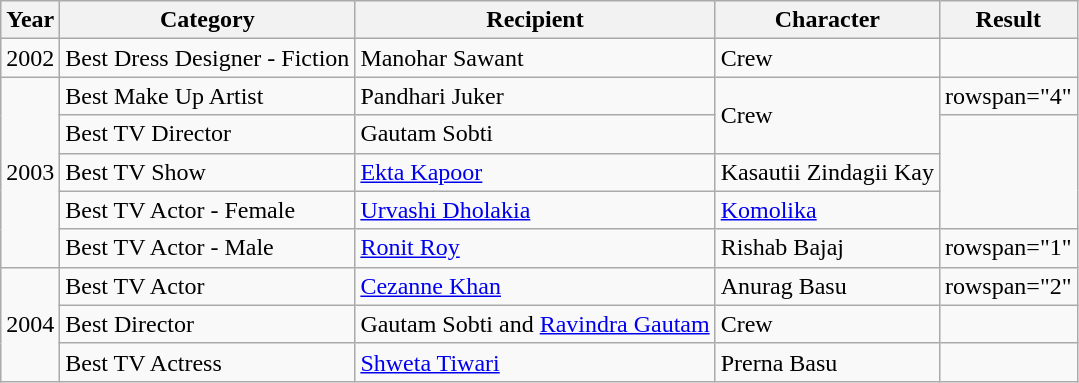<table class="wikitable sortable">
<tr>
<th>Year</th>
<th>Category</th>
<th>Recipient</th>
<th>Character</th>
<th>Result</th>
</tr>
<tr>
<td>2002</td>
<td>Best Dress Designer - Fiction</td>
<td>Manohar Sawant</td>
<td>Crew</td>
<td> </td>
</tr>
<tr>
<td rowspan="5">2003</td>
<td>Best Make Up Artist</td>
<td>Pandhari Juker</td>
<td rowspan="2">Crew</td>
<td>rowspan="4"  </td>
</tr>
<tr>
<td>Best TV Director</td>
<td>Gautam Sobti</td>
</tr>
<tr>
<td>Best TV Show</td>
<td><a href='#'>Ekta Kapoor</a></td>
<td>Kasautii Zindagii Kay</td>
</tr>
<tr>
<td>Best TV Actor - Female</td>
<td><a href='#'>Urvashi Dholakia</a></td>
<td><a href='#'>Komolika</a></td>
</tr>
<tr>
<td>Best TV Actor - Male</td>
<td><a href='#'>Ronit Roy</a></td>
<td>Rishab Bajaj</td>
<td>rowspan="1" </td>
</tr>
<tr>
<td rowspan="3">2004</td>
<td>Best TV Actor</td>
<td><a href='#'>Cezanne Khan</a></td>
<td>Anurag Basu</td>
<td>rowspan="2"  </td>
</tr>
<tr>
<td>Best Director</td>
<td>Gautam Sobti and <a href='#'>Ravindra Gautam</a></td>
<td>Crew</td>
</tr>
<tr>
<td>Best TV Actress</td>
<td><a href='#'>Shweta Tiwari</a></td>
<td>Prerna Basu</td>
<td></td>
</tr>
</table>
